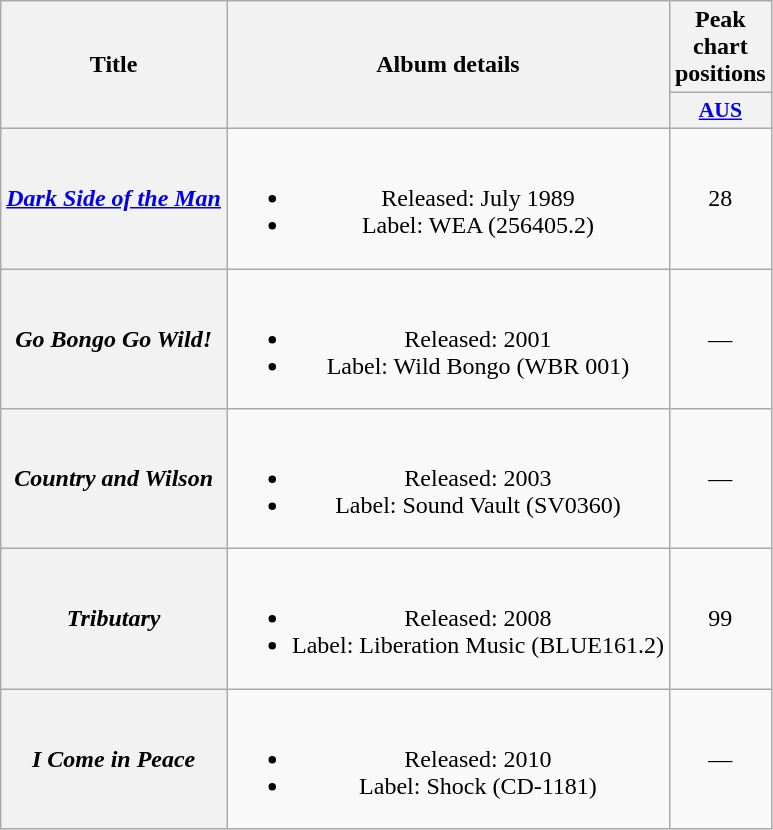<table class="wikitable plainrowheaders" style="text-align:center;" border="1">
<tr>
<th scope="col" rowspan="2">Title</th>
<th scope="col" rowspan="2">Album details</th>
<th scope="col" colspan="1">Peak chart positions</th>
</tr>
<tr>
<th scope="col" style="width:3em; font-size:90%"><a href='#'>AUS</a><br></th>
</tr>
<tr>
<th scope="row"><em><a href='#'>Dark Side of the Man</a></em></th>
<td><br><ul><li>Released: July 1989</li><li>Label: WEA (256405.2)</li></ul></td>
<td>28</td>
</tr>
<tr>
<th scope="row"><em>Go Bongo Go Wild!</em></th>
<td><br><ul><li>Released: 2001</li><li>Label: Wild Bongo (WBR 001)</li></ul></td>
<td>—</td>
</tr>
<tr>
<th scope="row"><em>Country and Wilson</em></th>
<td><br><ul><li>Released: 2003</li><li>Label: Sound Vault (SV0360)</li></ul></td>
<td>—</td>
</tr>
<tr>
<th scope="row"><em>Tributary</em></th>
<td><br><ul><li>Released: 2008</li><li>Label: Liberation Music (BLUE161.2)</li></ul></td>
<td>99</td>
</tr>
<tr>
<th scope="row"><em>I Come in Peace</em></th>
<td><br><ul><li>Released: 2010</li><li>Label: Shock (CD-1181)</li></ul></td>
<td>—</td>
</tr>
</table>
